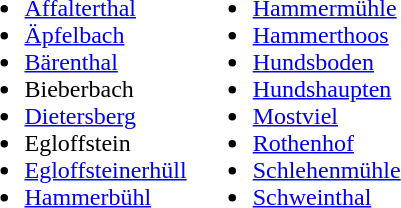<table>
<tr>
<td valign="top"><br><ul><li><a href='#'>Affalterthal</a></li><li><a href='#'>Äpfelbach</a></li><li><a href='#'>Bärenthal</a></li><li>Bieberbach</li><li><a href='#'>Dietersberg</a></li><li>Egloffstein</li><li><a href='#'>Egloffsteinerhüll</a></li><li><a href='#'>Hammerbühl</a></li></ul></td>
<td valign="top"><br><ul><li><a href='#'>Hammermühle</a></li><li><a href='#'>Hammerthoos</a></li><li><a href='#'>Hundsboden</a></li><li><a href='#'>Hundshaupten</a></li><li><a href='#'>Mostviel</a></li><li><a href='#'>Rothenhof</a></li><li><a href='#'>Schlehenmühle</a></li><li><a href='#'>Schweinthal</a></li></ul></td>
</tr>
</table>
